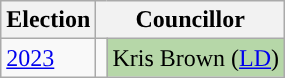<table class="wikitable">
<tr>
<th>Election</th>
<th colspan="2">Councillor</th>
</tr>
<tr>
<td><a href='#'>2023</a></td>
<td style="background-color: "></td>
<td bgcolor="#B6D7A8">Kris Brown (<a href='#'>LD</a>)</td>
</tr>
</table>
